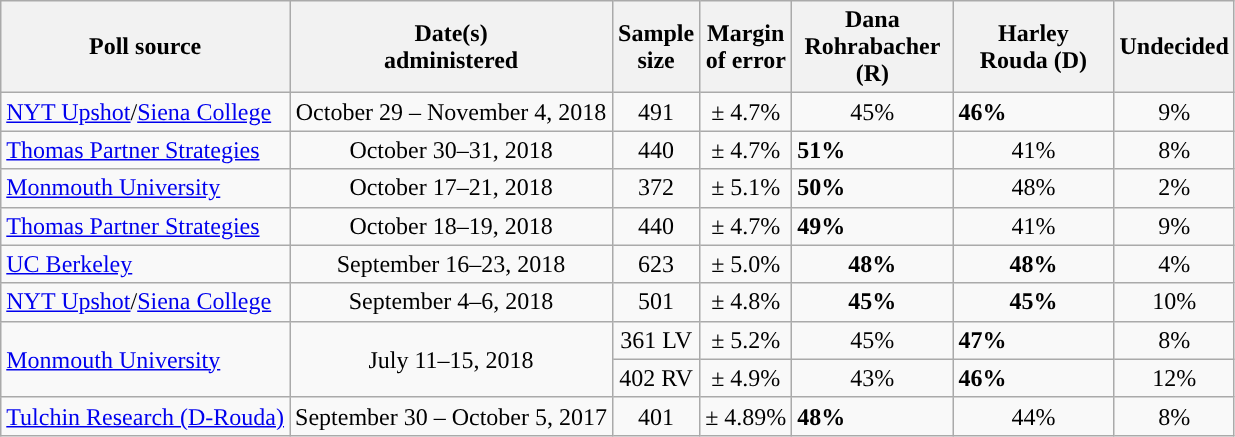<table class="wikitable">
<tr>
<th>Poll source</th>
<th>Date(s)<br>administered</th>
<th>Sample<br>size</th>
<th>Margin<br>of error</th>
<th style="width:100px;">Dana<br>Rohrabacher (R)</th>
<th style="width:100px;">Harley<br>Rouda (D)</th>
<th>Undecided</th>
</tr>
<tr>
<td><a href='#'>NYT Upshot</a>/<a href='#'>Siena College</a></td>
<td style="text-align:center">October 29 – November 4, 2018</td>
<td style="text-align:center">491</td>
<td style="text-align:center">± 4.7%</td>
<td style="text-align:center">45%</td>
<td style="background-color:"><strong>46%</strong></td>
<td style="text-align:center">9%</td>
</tr>
<tr>
<td><a href='#'>Thomas Partner Strategies</a></td>
<td style="text-align:center">October 30–31, 2018</td>
<td style="text-align:center">440</td>
<td style="text-align:center">± 4.7%</td>
<td style="background-color:"><strong>51%</strong></td>
<td style="text-align:center">41%</td>
<td style="text-align:center">8%</td>
</tr>
<tr>
<td><a href='#'>Monmouth University</a></td>
<td style="text-align:center">October 17–21, 2018</td>
<td style="text-align:center">372</td>
<td style="text-align:center">± 5.1%</td>
<td style="background-color:"><strong>50%</strong></td>
<td style="text-align:center">48%</td>
<td style="text-align:center">2%</td>
</tr>
<tr>
<td><a href='#'>Thomas Partner Strategies</a></td>
<td style="text-align:center">October 18–19, 2018</td>
<td style="text-align:center">440</td>
<td style="text-align:center">± 4.7%</td>
<td style="background-color:"><strong>49%</strong></td>
<td style="text-align:center">41%</td>
<td style="text-align:center">9%</td>
</tr>
<tr>
<td><a href='#'>UC Berkeley</a></td>
<td style="text-align:center">September 16–23, 2018</td>
<td style="text-align:center">623</td>
<td style="text-align:center">± 5.0%</td>
<td style="text-align:center"><strong>48%</strong></td>
<td style="text-align:center"><strong>48%</strong></td>
<td style="text-align:center">4%</td>
</tr>
<tr>
<td><a href='#'>NYT Upshot</a>/<a href='#'>Siena College</a></td>
<td style="text-align:center">September 4–6, 2018</td>
<td style="text-align:center">501</td>
<td style="text-align:center">± 4.8%</td>
<td style="text-align:center"><strong>45%</strong></td>
<td style="text-align:center"><strong>45%</strong></td>
<td style="text-align:center">10%</td>
</tr>
<tr>
<td rowspan="2"><a href='#'>Monmouth University</a></td>
<td rowspan="2"  style="text-align:center">July 11–15, 2018</td>
<td style="text-align:center">361 LV</td>
<td style="text-align:center">± 5.2%</td>
<td style="text-align:center">45%</td>
<td style="background-color:"><strong>47%</strong></td>
<td style="text-align:center">8%</td>
</tr>
<tr>
<td style="text-align:center">402 RV</td>
<td style="text-align:center">± 4.9%</td>
<td style="text-align:center">43%</td>
<td style="background-color:"><strong>46%</strong></td>
<td style="text-align:center">12%</td>
</tr>
<tr>
<td><a href='#'>Tulchin Research (D-Rouda)</a></td>
<td style="text-align:center">September 30 – October 5, 2017</td>
<td style="text-align:center">401</td>
<td style="text-align:center">± 4.89%</td>
<td style="background-color:"><strong>48%</strong></td>
<td style="text-align:center">44%</td>
<td style="text-align:center">8%</td>
</tr>
</table>
